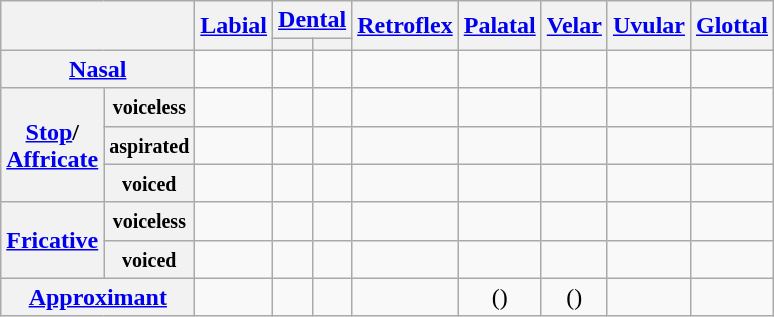<table class="wikitable" style="text-align:center;">
<tr>
<th colspan="2" rowspan="2"></th>
<th rowspan="2"><a href='#'>Labial</a></th>
<th colspan="2"><a href='#'>Dental</a></th>
<th rowspan="2"><a href='#'>Retroflex</a></th>
<th rowspan="2"><a href='#'>Palatal</a></th>
<th rowspan="2"><a href='#'>Velar</a></th>
<th rowspan="2"><a href='#'>Uvular</a></th>
<th rowspan="2"><a href='#'>Glottal</a></th>
</tr>
<tr>
<th></th>
<th></th>
</tr>
<tr>
<th colspan="2"><a href='#'>Nasal</a></th>
<td></td>
<td></td>
<td></td>
<td></td>
<td></td>
<td></td>
<td></td>
<td></td>
</tr>
<tr>
<th rowspan="3"><a href='#'>Stop</a>/<br><a href='#'>Affricate</a></th>
<th><small>voiceless</small></th>
<td></td>
<td></td>
<td></td>
<td></td>
<td></td>
<td></td>
<td></td>
<td></td>
</tr>
<tr>
<th><small>aspirated</small></th>
<td></td>
<td></td>
<td></td>
<td></td>
<td></td>
<td></td>
<td></td>
<td></td>
</tr>
<tr>
<th><small>voiced</small></th>
<td></td>
<td></td>
<td></td>
<td></td>
<td></td>
<td></td>
<td></td>
<td></td>
</tr>
<tr>
<th rowspan="2"><a href='#'>Fricative</a></th>
<th><small>voiceless</small></th>
<td></td>
<td></td>
<td></td>
<td></td>
<td></td>
<td></td>
<td></td>
<td></td>
</tr>
<tr>
<th><small>voiced</small></th>
<td></td>
<td></td>
<td></td>
<td></td>
<td></td>
<td></td>
<td></td>
<td></td>
</tr>
<tr>
<th colspan="2"><a href='#'>Approximant</a></th>
<td></td>
<td></td>
<td></td>
<td></td>
<td>()</td>
<td>()</td>
<td></td>
<td></td>
</tr>
</table>
